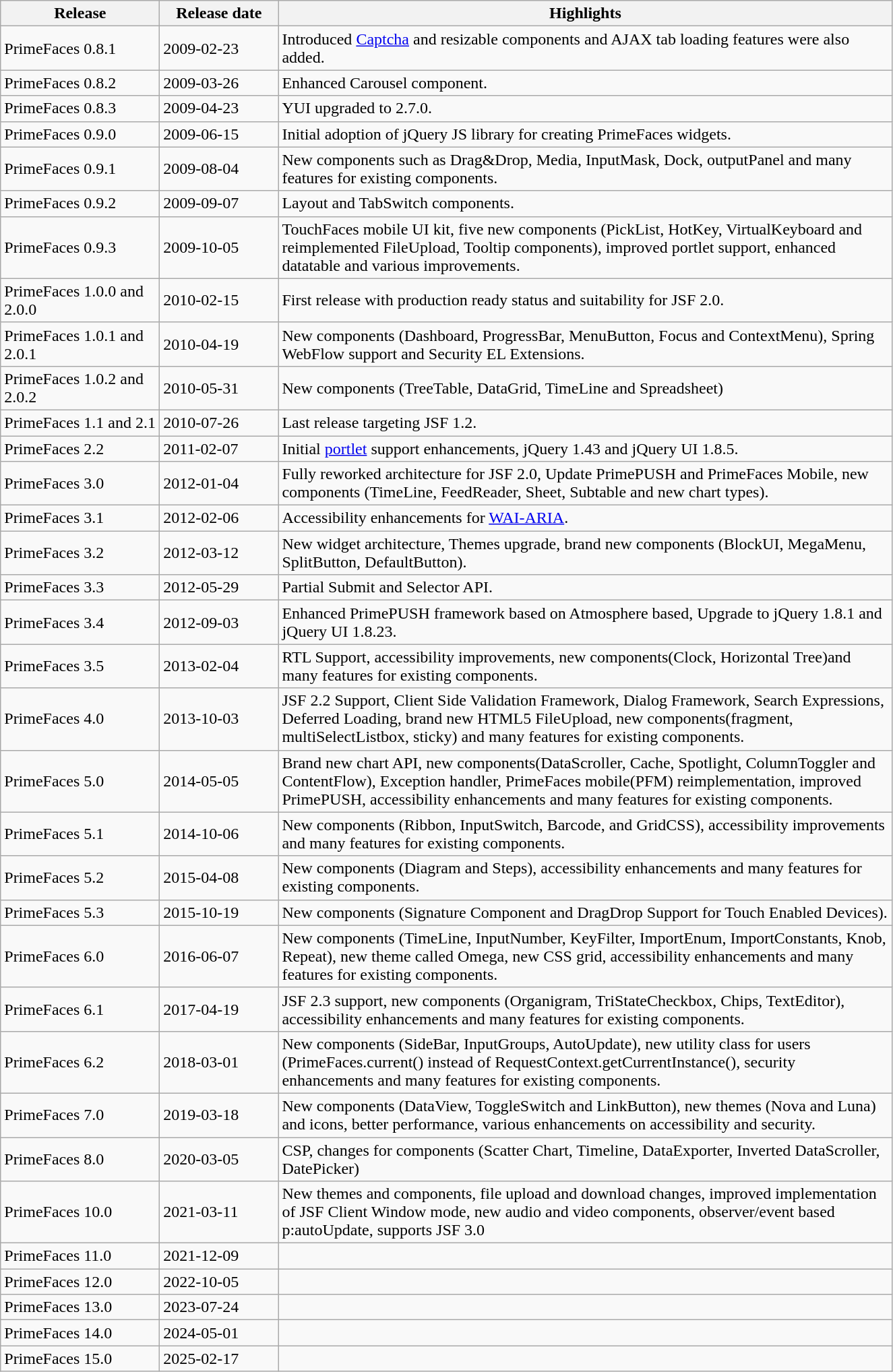<table class="wikitable sortable">
<tr>
<th width=150>Release</th>
<th width=110>Release date</th>
<th width=600>Highlights</th>
</tr>
<tr>
<td>PrimeFaces 0.8.1</td>
<td>2009-02-23</td>
<td>Introduced <a href='#'>Captcha</a> and resizable components and AJAX tab loading features were also added.</td>
</tr>
<tr>
<td>PrimeFaces 0.8.2</td>
<td>2009-03-26</td>
<td>Enhanced Carousel component.</td>
</tr>
<tr>
<td>PrimeFaces 0.8.3</td>
<td>2009-04-23</td>
<td>YUI upgraded to 2.7.0.</td>
</tr>
<tr>
<td>PrimeFaces 0.9.0</td>
<td>2009-06-15</td>
<td>Initial adoption of jQuery JS library for creating PrimeFaces widgets.</td>
</tr>
<tr>
<td>PrimeFaces 0.9.1</td>
<td>2009-08-04</td>
<td>New components such as Drag&Drop, Media, InputMask, Dock, outputPanel and many features for existing components.</td>
</tr>
<tr>
<td>PrimeFaces 0.9.2</td>
<td>2009-09-07</td>
<td>Layout and TabSwitch components.</td>
</tr>
<tr>
<td>PrimeFaces 0.9.3</td>
<td>2009-10-05</td>
<td>TouchFaces mobile UI kit, five new components (PickList, HotKey, VirtualKeyboard and reimplemented FileUpload, Tooltip components), improved portlet support, enhanced datatable and various improvements.</td>
</tr>
<tr>
<td>PrimeFaces 1.0.0 and 2.0.0</td>
<td>2010-02-15</td>
<td>First release with production ready status and suitability for JSF 2.0.</td>
</tr>
<tr>
<td>PrimeFaces 1.0.1 and 2.0.1</td>
<td>2010-04-19</td>
<td>New components (Dashboard, ProgressBar, MenuButton, Focus and ContextMenu), Spring WebFlow support and Security EL Extensions.</td>
</tr>
<tr>
<td>PrimeFaces 1.0.2 and 2.0.2</td>
<td>2010-05-31</td>
<td>New components (TreeTable, DataGrid, TimeLine and Spreadsheet)</td>
</tr>
<tr>
<td>PrimeFaces 1.1 and 2.1</td>
<td>2010-07-26</td>
<td>Last release targeting JSF 1.2.</td>
</tr>
<tr>
<td>PrimeFaces 2.2</td>
<td>2011-02-07</td>
<td>Initial <a href='#'>portlet</a> support enhancements, jQuery 1.43 and jQuery UI 1.8.5.</td>
</tr>
<tr>
<td>PrimeFaces 3.0</td>
<td>2012-01-04</td>
<td>Fully reworked architecture for JSF 2.0, Update PrimePUSH and PrimeFaces Mobile, new components (TimeLine, FeedReader, Sheet, Subtable and new chart types).</td>
</tr>
<tr>
<td>PrimeFaces 3.1</td>
<td>2012-02-06</td>
<td>Accessibility enhancements for <a href='#'>WAI-ARIA</a>.</td>
</tr>
<tr>
<td>PrimeFaces 3.2</td>
<td>2012-03-12</td>
<td>New widget architecture, Themes upgrade, brand new components (BlockUI, MegaMenu, SplitButton, DefaultButton).</td>
</tr>
<tr>
<td>PrimeFaces 3.3</td>
<td>2012-05-29</td>
<td>Partial Submit and Selector API.</td>
</tr>
<tr>
<td>PrimeFaces 3.4</td>
<td>2012-09-03</td>
<td>Enhanced PrimePUSH framework based on Atmosphere based, Upgrade to jQuery 1.8.1 and jQuery UI 1.8.23.</td>
</tr>
<tr>
<td>PrimeFaces 3.5</td>
<td>2013-02-04</td>
<td>RTL Support, accessibility improvements, new components(Clock, Horizontal Tree)and many features for existing components.</td>
</tr>
<tr>
<td>PrimeFaces 4.0</td>
<td>2013-10-03</td>
<td>JSF 2.2 Support, Client Side Validation Framework, Dialog Framework, Search Expressions, Deferred Loading, brand new HTML5 FileUpload, new components(fragment, multiSelectListbox, sticky) and many features for existing components.</td>
</tr>
<tr>
<td>PrimeFaces 5.0</td>
<td>2014-05-05</td>
<td>Brand new chart API, new components(DataScroller, Cache, Spotlight, ColumnToggler and ContentFlow),  Exception handler, PrimeFaces mobile(PFM) reimplementation, improved PrimePUSH, accessibility enhancements and many features for existing components.</td>
</tr>
<tr>
<td>PrimeFaces 5.1</td>
<td>2014-10-06</td>
<td>New components (Ribbon, InputSwitch, Barcode, and GridCSS), accessibility improvements and many features for existing components.</td>
</tr>
<tr>
<td>PrimeFaces 5.2</td>
<td>2015-04-08</td>
<td>New components (Diagram and Steps), accessibility enhancements and many features for existing components.</td>
</tr>
<tr>
<td>PrimeFaces 5.3</td>
<td>2015-10-19</td>
<td>New components (Signature Component and DragDrop Support for Touch Enabled Devices).</td>
</tr>
<tr>
<td>PrimeFaces 6.0</td>
<td>2016-06-07</td>
<td>New components (TimeLine, InputNumber, KeyFilter, ImportEnum, ImportConstants, Knob, Repeat), new theme called Omega, new CSS grid, accessibility enhancements and many features for existing components.</td>
</tr>
<tr>
<td>PrimeFaces 6.1</td>
<td>2017-04-19</td>
<td>JSF 2.3 support, new components (Organigram, TriStateCheckbox, Chips, TextEditor), accessibility enhancements and many features for existing components.</td>
</tr>
<tr>
<td>PrimeFaces 6.2</td>
<td>2018-03-01</td>
<td>New components (SideBar, InputGroups, AutoUpdate), new utility class for users (PrimeFaces.current() instead of RequestContext.getCurrentInstance(), security enhancements and many features for existing components.</td>
</tr>
<tr>
<td>PrimeFaces 7.0</td>
<td>2019-03-18</td>
<td>New components (DataView, ToggleSwitch and LinkButton), new themes (Nova and Luna) and icons, better performance, various enhancements on accessibility and security.</td>
</tr>
<tr>
<td>PrimeFaces 8.0</td>
<td>2020-03-05</td>
<td>CSP, changes for components (Scatter Chart, Timeline, DataExporter, Inverted DataScroller, DatePicker)</td>
</tr>
<tr>
<td>PrimeFaces 10.0</td>
<td>2021-03-11</td>
<td>New themes and components, file upload and download changes, improved implementation of JSF Client Window mode, new audio and video components, observer/event based p:autoUpdate, supports JSF 3.0</td>
</tr>
<tr>
<td>PrimeFaces 11.0</td>
<td>2021-12-09</td>
</tr>
<tr>
<td>PrimeFaces 12.0</td>
<td>2022-10-05</td>
<td></td>
</tr>
<tr>
<td>PrimeFaces 13.0</td>
<td>2023-07-24</td>
</tr>
<tr>
<td>PrimeFaces 14.0</td>
<td>2024-05-01</td>
<td></td>
</tr>
<tr>
<td>PrimeFaces 15.0</td>
<td>2025-02-17</td>
<td></td>
</tr>
</table>
